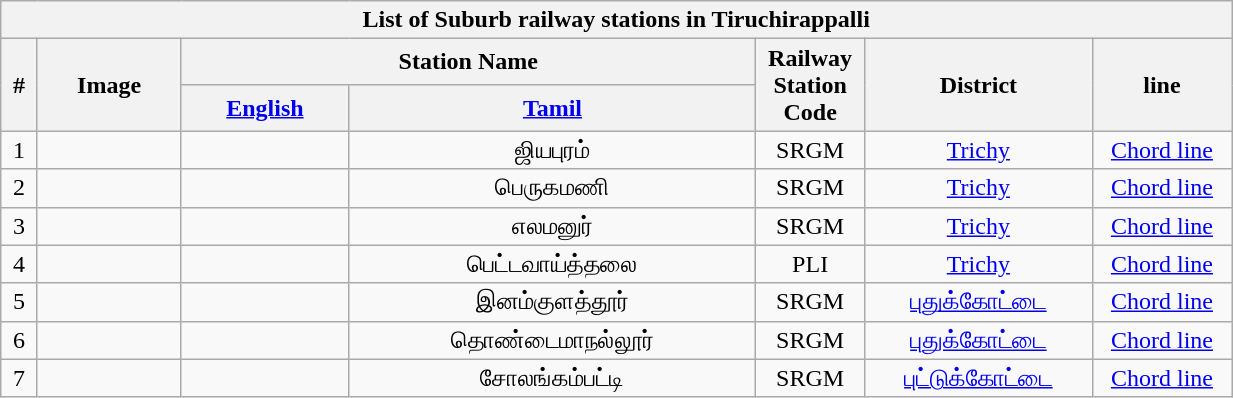<table class="wikitable"  style="text-align:center; width:65%;">
<tr>
<th colspan="12"><span><strong>List of Suburb railway stations in Tiruchirappalli</strong></span></th>
</tr>
<tr>
<th style="width:1%;" rowspan="2">#</th>
<th style="width:5%;" rowspan="2">Image</th>
<th style="width:20%;" colspan="2">Station Name</th>
<th style="width:1%;" rowspan="2">Railway Station Code</th>
<th style="width:5%;" rowspan="2">District</th>
<th style="width:5%;" rowspan="2">line</th>
</tr>
<tr>
<th><a href='#'>English</a></th>
<th><a href='#'>Tamil</a></th>
</tr>
<tr>
<td>1</td>
<td></td>
<td></td>
<td>ஜியபுரம்</td>
<td>SRGM</td>
<td><a href='#'>Trichy</a></td>
<td><a href='#'>Chord line</a></td>
</tr>
<tr>
<td>2</td>
<td></td>
<td></td>
<td>பெருகமணி</td>
<td>SRGM</td>
<td><a href='#'>Trichy</a></td>
<td><a href='#'>Chord line</a></td>
</tr>
<tr>
<td>3</td>
<td></td>
<td></td>
<td>எலமனுர்</td>
<td>SRGM</td>
<td><a href='#'>Trichy</a></td>
<td><a href='#'>Chord line</a></td>
</tr>
<tr>
<td>4</td>
<td></td>
<td></td>
<td>பெட்டவாய்த்தலை</td>
<td>PLI</td>
<td><a href='#'>Trichy</a></td>
<td><a href='#'>Chord line</a></td>
</tr>
<tr>
<td>5</td>
<td></td>
<td></td>
<td>இனம்குளத்தூர்</td>
<td>SRGM</td>
<td><a href='#'>புதுக்கோட்டை</a></td>
<td><a href='#'>Chord line</a></td>
</tr>
<tr>
<td>6</td>
<td></td>
<td></td>
<td>தொண்டைமாநல்லூர்</td>
<td>SRGM</td>
<td><a href='#'>புதுக்கோட்டை</a></td>
<td><a href='#'>Chord line</a></td>
</tr>
<tr>
<td>7</td>
<td></td>
<td></td>
<td>சோலங்கம்பட்டி</td>
<td>SRGM</td>
<td><a href='#'>புட்டுக்கோட்டை</a></td>
<td><a href='#'>Chord line</a></td>
</tr>
</table>
